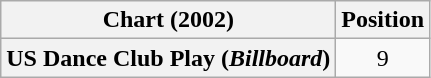<table class="wikitable plainrowheaders" style="text-align:center">
<tr>
<th>Chart (2002)</th>
<th>Position</th>
</tr>
<tr>
<th scope="row">US Dance Club Play (<em>Billboard</em>)</th>
<td>9</td>
</tr>
</table>
